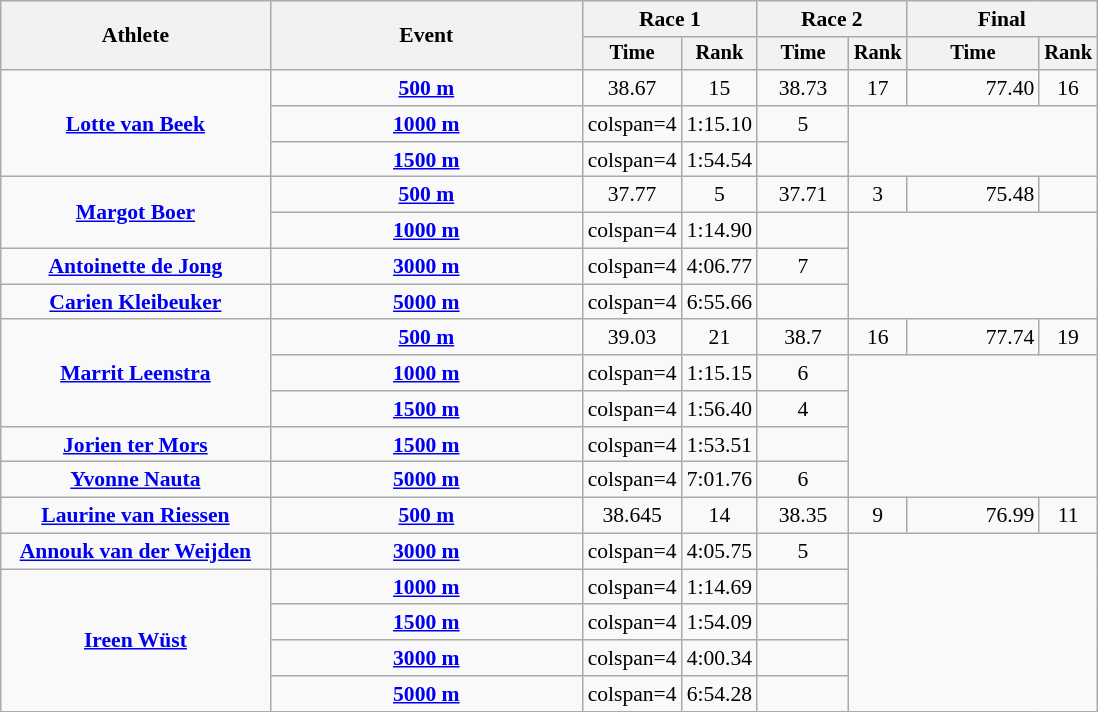<table class="wikitable plainrowheaders" style="text-align: center;font-size:90%">
<tr>
<th scope="col" rowspan="2" style="width:12em;">Athlete</th>
<th scope="col" rowspan="2" style="width:14em;">Event</th>
<th scope="col" colspan=2>Race 1</th>
<th scope="col" colspan=2>Race 2</th>
<th scope="col" colspan=2>Final</th>
</tr>
<tr style="font-size:95%">
<th scope="col" style="width:4em;">Time</th>
<th scope="col" style="width:2em;">Rank</th>
<th scope="col" style="width:4em;">Time</th>
<th scope="col" style="width:2em;">Rank</th>
<th scope="col" style="width:6em;">Time</th>
<th scope="col" style="width:2em;">Rank</th>
</tr>
<tr>
<th scope="row" style="background-color:transparent" rowspan=3><strong><a href='#'>Lotte van Beek</a></strong></th>
<th scope="row" style="background-color:transparent"><a href='#'>500 m</a></th>
<td>38.67</td>
<td>15</td>
<td>38.73</td>
<td>17</td>
<td style="text-align:right">77.40</td>
<td>16</td>
</tr>
<tr>
<th scope="row" style="background-color:transparent"><a href='#'>1000 m</a></th>
<td>colspan=4 </td>
<td style="text-align:right">1:15.10</td>
<td>5</td>
</tr>
<tr>
<th scope="row" style="background-color:transparent"><a href='#'>1500 m</a></th>
<td>colspan=4 </td>
<td style="text-align:right">1:54.54</td>
<td></td>
</tr>
<tr>
<th scope="row" style="background-color:transparent" rowspan=2><strong><a href='#'>Margot Boer</a></strong></th>
<th scope="row" style="background-color:transparent"><a href='#'>500 m</a></th>
<td>37.77</td>
<td>5</td>
<td>37.71</td>
<td>3</td>
<td style="text-align:right">75.48</td>
<td></td>
</tr>
<tr>
<th scope="row" style="background-color:transparent"><a href='#'>1000 m</a></th>
<td>colspan=4 </td>
<td style="text-align:right">1:14.90</td>
<td></td>
</tr>
<tr>
<th scope="row" style="background-color:transparent"><a href='#'>Antoinette de Jong</a></th>
<th scope="row" style="background-color:transparent"><a href='#'>3000 m</a></th>
<td>colspan=4 </td>
<td style="text-align:right">4:06.77</td>
<td>7</td>
</tr>
<tr>
<th scope="row" style="background-color:transparent"><strong><a href='#'>Carien Kleibeuker</a></strong></th>
<th scope="row" style="background-color:transparent"><a href='#'>5000 m</a></th>
<td>colspan=4 </td>
<td style="text-align:right">6:55.66</td>
<td></td>
</tr>
<tr>
<th scope="row" style="background-color:transparent" rowspan=3><a href='#'>Marrit Leenstra</a></th>
<th scope="row" style="background-color:transparent"><a href='#'>500 m</a></th>
<td>39.03</td>
<td>21</td>
<td>38.7</td>
<td>16</td>
<td style="text-align:right">77.74</td>
<td>19</td>
</tr>
<tr>
<th scope="row" style="background-color:transparent"><a href='#'>1000 m</a></th>
<td>colspan=4 </td>
<td style="text-align:right">1:15.15</td>
<td>6</td>
</tr>
<tr>
<th scope="row" style="background-color:transparent"><a href='#'>1500 m</a></th>
<td>colspan=4 </td>
<td style="text-align:right">1:56.40</td>
<td>4</td>
</tr>
<tr>
<th scope="row" style="background-color:transparent"><strong><a href='#'>Jorien ter Mors</a></strong></th>
<th scope="row" style="background-color:transparent"><a href='#'>1500 m</a></th>
<td>colspan=4 </td>
<td style="text-align:right"> 1:53.51</td>
<td></td>
</tr>
<tr>
<th scope="row" style="background-color:transparent"><a href='#'>Yvonne Nauta</a></th>
<th scope="row" style="background-color:transparent"><a href='#'>5000 m</a></th>
<td>colspan=4 </td>
<td style="text-align:right">7:01.76</td>
<td>6</td>
</tr>
<tr>
<th scope="row" style="background-color:transparent"><a href='#'>Laurine van Riessen</a></th>
<th scope="row" style="background-color:transparent"><a href='#'>500 m</a></th>
<td>38.645</td>
<td>14</td>
<td>38.35</td>
<td>9</td>
<td style="text-align:right">76.99</td>
<td>11</td>
</tr>
<tr>
<th scope="row" style="background-color:transparent"><a href='#'>Annouk van der Weijden</a></th>
<th scope="row" style="background-color:transparent"><a href='#'>3000 m</a></th>
<td>colspan=4 </td>
<td style="text-align:right">4:05.75</td>
<td>5</td>
</tr>
<tr>
<th scope="row" style="background-color:transparent" rowspan=4><strong><a href='#'>Ireen Wüst</a></strong></th>
<th scope="row" style="background-color:transparent"><a href='#'>1000 m</a></th>
<td>colspan=4 </td>
<td style="text-align:right">1:14.69</td>
<td></td>
</tr>
<tr>
<th scope="row" style="background-color:transparent"><a href='#'>1500 m</a></th>
<td>colspan=4 </td>
<td style="text-align:right">1:54.09</td>
<td></td>
</tr>
<tr>
<th scope="row" style="background-color:transparent"><a href='#'>3000 m</a></th>
<td>colspan=4 </td>
<td style="text-align:right">4:00.34</td>
<td></td>
</tr>
<tr>
<th scope="row" style="background-color:transparent"><a href='#'>5000 m</a></th>
<td>colspan=4 </td>
<td style="text-align:right">6:54.28</td>
<td></td>
</tr>
</table>
